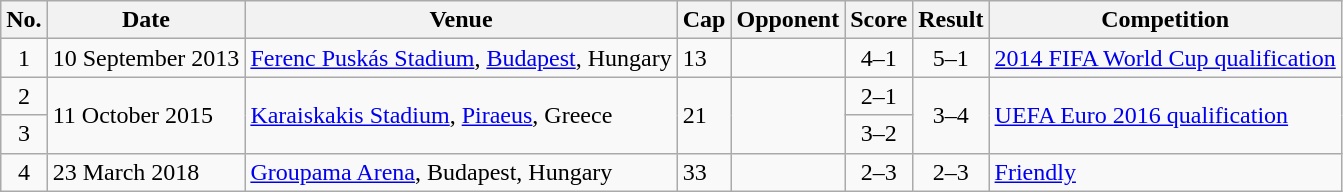<table class="wikitable sortable">
<tr>
<th scope="col">No.</th>
<th scope="col">Date</th>
<th scope="col">Venue</th>
<th>Cap</th>
<th scope="col">Opponent</th>
<th scope="col">Score</th>
<th scope="col">Result</th>
<th scope="col">Competition</th>
</tr>
<tr>
<td align="center">1</td>
<td>10 September 2013</td>
<td><a href='#'>Ferenc Puskás Stadium</a>, <a href='#'>Budapest</a>, Hungary</td>
<td>13</td>
<td></td>
<td align="center">4–1</td>
<td align="center">5–1</td>
<td><a href='#'>2014 FIFA World Cup qualification</a></td>
</tr>
<tr>
<td align="center">2</td>
<td rowspan="2">11 October 2015</td>
<td rowspan="2"><a href='#'>Karaiskakis Stadium</a>, <a href='#'>Piraeus</a>, Greece</td>
<td rowspan="2">21</td>
<td rowspan="2"></td>
<td align="center">2–1</td>
<td rowspan="2" align="center">3–4</td>
<td rowspan="2"><a href='#'>UEFA Euro 2016 qualification</a></td>
</tr>
<tr>
<td align="center">3</td>
<td align="center">3–2</td>
</tr>
<tr>
<td align="center">4</td>
<td>23 March 2018</td>
<td><a href='#'>Groupama Arena</a>, Budapest, Hungary</td>
<td>33</td>
<td></td>
<td align="center">2–3</td>
<td align="center">2–3</td>
<td><a href='#'>Friendly</a></td>
</tr>
</table>
